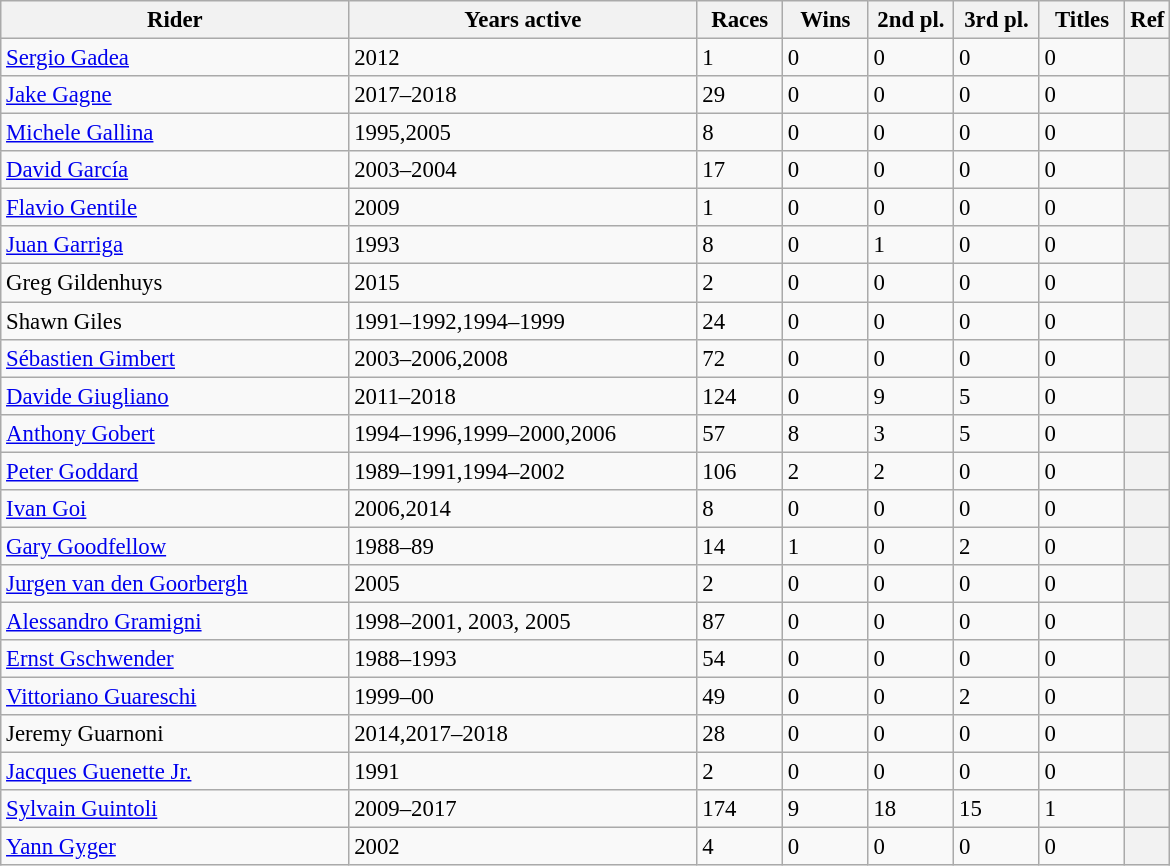<table class="wikitable" style="font-size:95%;">
<tr>
<th width="225">Rider</th>
<th width="225">Years active</th>
<th width="50">Races</th>
<th width="50">Wins</th>
<th width="50">2nd pl.</th>
<th width="50">3rd pl.</th>
<th width="50">Titles</th>
<th width="20">Ref</th>
</tr>
<tr>
<td> <a href='#'>Sergio Gadea</a></td>
<td>2012</td>
<td>1</td>
<td>0</td>
<td>0</td>
<td>0</td>
<td>0</td>
<th></th>
</tr>
<tr>
<td> <a href='#'>Jake Gagne</a></td>
<td>2017–2018</td>
<td>29</td>
<td>0</td>
<td>0</td>
<td>0</td>
<td>0</td>
<th></th>
</tr>
<tr>
<td> <a href='#'>Michele Gallina</a></td>
<td>1995,2005</td>
<td>8</td>
<td>0</td>
<td>0</td>
<td>0</td>
<td>0</td>
<th></th>
</tr>
<tr>
<td> <a href='#'>David García</a></td>
<td>2003–2004</td>
<td>17</td>
<td>0</td>
<td>0</td>
<td>0</td>
<td>0</td>
<th></th>
</tr>
<tr>
<td> <a href='#'>Flavio Gentile</a></td>
<td>2009</td>
<td>1</td>
<td>0</td>
<td>0</td>
<td>0</td>
<td>0</td>
<th></th>
</tr>
<tr>
<td> <a href='#'>Juan Garriga</a></td>
<td>1993</td>
<td>8</td>
<td>0</td>
<td>1</td>
<td>0</td>
<td>0</td>
<th></th>
</tr>
<tr>
<td> Greg Gildenhuys</td>
<td>2015</td>
<td>2</td>
<td>0</td>
<td>0</td>
<td>0</td>
<td>0</td>
<th></th>
</tr>
<tr>
<td> Shawn Giles</td>
<td>1991–1992,1994–1999</td>
<td>24</td>
<td>0</td>
<td>0</td>
<td>0</td>
<td>0</td>
<th></th>
</tr>
<tr>
<td> <a href='#'>Sébastien Gimbert</a></td>
<td>2003–2006,2008</td>
<td>72</td>
<td>0</td>
<td>0</td>
<td>0</td>
<td>0</td>
<th></th>
</tr>
<tr>
<td> <a href='#'>Davide Giugliano</a></td>
<td>2011–2018</td>
<td>124</td>
<td>0</td>
<td>9</td>
<td>5</td>
<td>0</td>
<th></th>
</tr>
<tr>
<td> <a href='#'>Anthony Gobert</a></td>
<td>1994–1996,1999–2000,2006</td>
<td>57</td>
<td>8</td>
<td>3</td>
<td>5</td>
<td>0</td>
<th></th>
</tr>
<tr>
<td> <a href='#'>Peter Goddard</a></td>
<td>1989–1991,1994–2002</td>
<td>106</td>
<td>2</td>
<td>2</td>
<td>0</td>
<td>0</td>
<th></th>
</tr>
<tr>
<td> <a href='#'>Ivan Goi</a></td>
<td>2006,2014</td>
<td>8</td>
<td>0</td>
<td>0</td>
<td>0</td>
<td>0</td>
<th></th>
</tr>
<tr>
<td> <a href='#'>Gary Goodfellow</a></td>
<td>1988–89</td>
<td>14</td>
<td>1</td>
<td>0</td>
<td>2</td>
<td>0</td>
<th></th>
</tr>
<tr>
<td> <a href='#'>Jurgen van den Goorbergh</a></td>
<td>2005</td>
<td>2</td>
<td>0</td>
<td>0</td>
<td>0</td>
<td>0</td>
<th></th>
</tr>
<tr>
<td> <a href='#'>Alessandro Gramigni</a></td>
<td>1998–2001, 2003, 2005</td>
<td>87</td>
<td>0</td>
<td>0</td>
<td>0</td>
<td>0</td>
<th></th>
</tr>
<tr>
<td> <a href='#'>Ernst Gschwender</a></td>
<td>1988–1993</td>
<td>54</td>
<td>0</td>
<td>0</td>
<td>0</td>
<td>0</td>
<th></th>
</tr>
<tr>
<td> <a href='#'>Vittoriano Guareschi</a></td>
<td>1999–00</td>
<td>49</td>
<td>0</td>
<td>0</td>
<td>2</td>
<td>0</td>
<th></th>
</tr>
<tr>
<td> Jeremy Guarnoni</td>
<td>2014,2017–2018</td>
<td>28</td>
<td>0</td>
<td>0</td>
<td>0</td>
<td>0</td>
<th></th>
</tr>
<tr>
<td> <a href='#'>Jacques Guenette Jr.</a></td>
<td>1991</td>
<td>2</td>
<td>0</td>
<td>0</td>
<td>0</td>
<td>0</td>
<th></th>
</tr>
<tr>
<td> <a href='#'>Sylvain Guintoli</a></td>
<td>2009–2017</td>
<td>174</td>
<td>9</td>
<td>18</td>
<td>15</td>
<td>1</td>
<th></th>
</tr>
<tr>
<td> <a href='#'>Yann Gyger</a></td>
<td>2002</td>
<td>4</td>
<td>0</td>
<td>0</td>
<td>0</td>
<td>0</td>
<th></th>
</tr>
</table>
